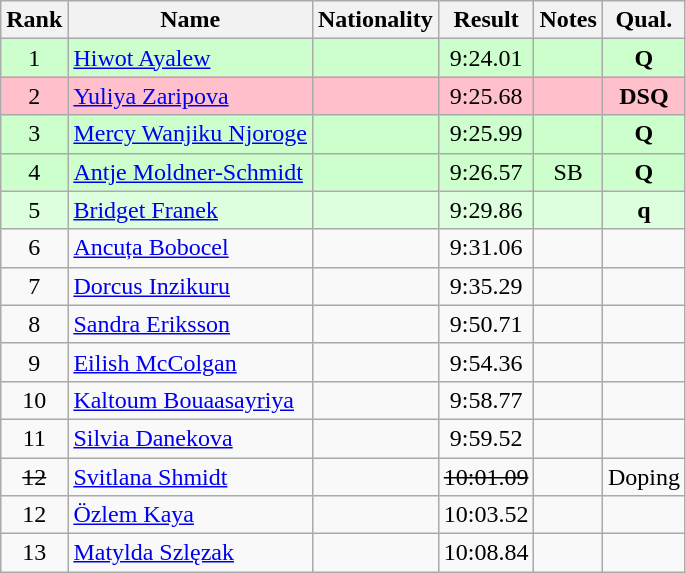<table class="wikitable sortable" style="text-align:center">
<tr>
<th>Rank</th>
<th>Name</th>
<th>Nationality</th>
<th>Result</th>
<th>Notes</th>
<th>Qual.</th>
</tr>
<tr bgcolor=ccffcc>
<td>1</td>
<td align=left><a href='#'>Hiwot Ayalew</a></td>
<td align=left></td>
<td>9:24.01</td>
<td></td>
<td><strong>Q</strong></td>
</tr>
<tr bgcolor=pink>
<td>2</td>
<td align=left><a href='#'>Yuliya Zaripova</a></td>
<td align=left></td>
<td>9:25.68</td>
<td></td>
<td><strong>DSQ</strong></td>
</tr>
<tr bgcolor=ccffcc>
<td>3</td>
<td align=left><a href='#'>Mercy Wanjiku Njoroge</a></td>
<td align=left></td>
<td>9:25.99</td>
<td></td>
<td><strong>Q</strong></td>
</tr>
<tr bgcolor=ccffcc>
<td>4</td>
<td align=left><a href='#'>Antje Moldner-Schmidt</a></td>
<td align=left></td>
<td>9:26.57</td>
<td>SB</td>
<td><strong>Q</strong></td>
</tr>
<tr bgcolor=#ddffdd>
<td>5</td>
<td align=left><a href='#'>Bridget Franek</a></td>
<td align=left></td>
<td>9:29.86</td>
<td></td>
<td><strong>q</strong></td>
</tr>
<tr>
<td>6</td>
<td align=left><a href='#'>Ancuța Bobocel</a></td>
<td align=left></td>
<td>9:31.06</td>
<td></td>
<td></td>
</tr>
<tr>
<td>7</td>
<td align=left><a href='#'>Dorcus Inzikuru</a></td>
<td align=left></td>
<td>9:35.29</td>
<td></td>
<td></td>
</tr>
<tr>
<td>8</td>
<td align=left><a href='#'>Sandra Eriksson</a></td>
<td align=left></td>
<td>9:50.71</td>
<td></td>
<td></td>
</tr>
<tr>
<td>9</td>
<td align=left><a href='#'>Eilish McColgan</a></td>
<td align=left></td>
<td>9:54.36</td>
<td></td>
<td></td>
</tr>
<tr>
<td>10</td>
<td align=left><a href='#'>Kaltoum Bouaasayriya</a></td>
<td align=left></td>
<td>9:58.77</td>
<td></td>
<td></td>
</tr>
<tr>
<td>11</td>
<td align=left><a href='#'>Silvia Danekova</a></td>
<td align=left></td>
<td>9:59.52</td>
<td></td>
<td></td>
</tr>
<tr>
<td><s>12 </s></td>
<td align=left><a href='#'>Svitlana Shmidt</a></td>
<td align=left></td>
<td><s>10:01.09 </s></td>
<td></td>
<td>Doping</td>
</tr>
<tr>
<td>12</td>
<td align=left><a href='#'>Özlem Kaya</a></td>
<td align=left></td>
<td>10:03.52</td>
<td></td>
<td></td>
</tr>
<tr>
<td>13</td>
<td align=left><a href='#'>Matylda Szlęzak</a></td>
<td align=left></td>
<td>10:08.84</td>
<td></td>
<td></td>
</tr>
</table>
